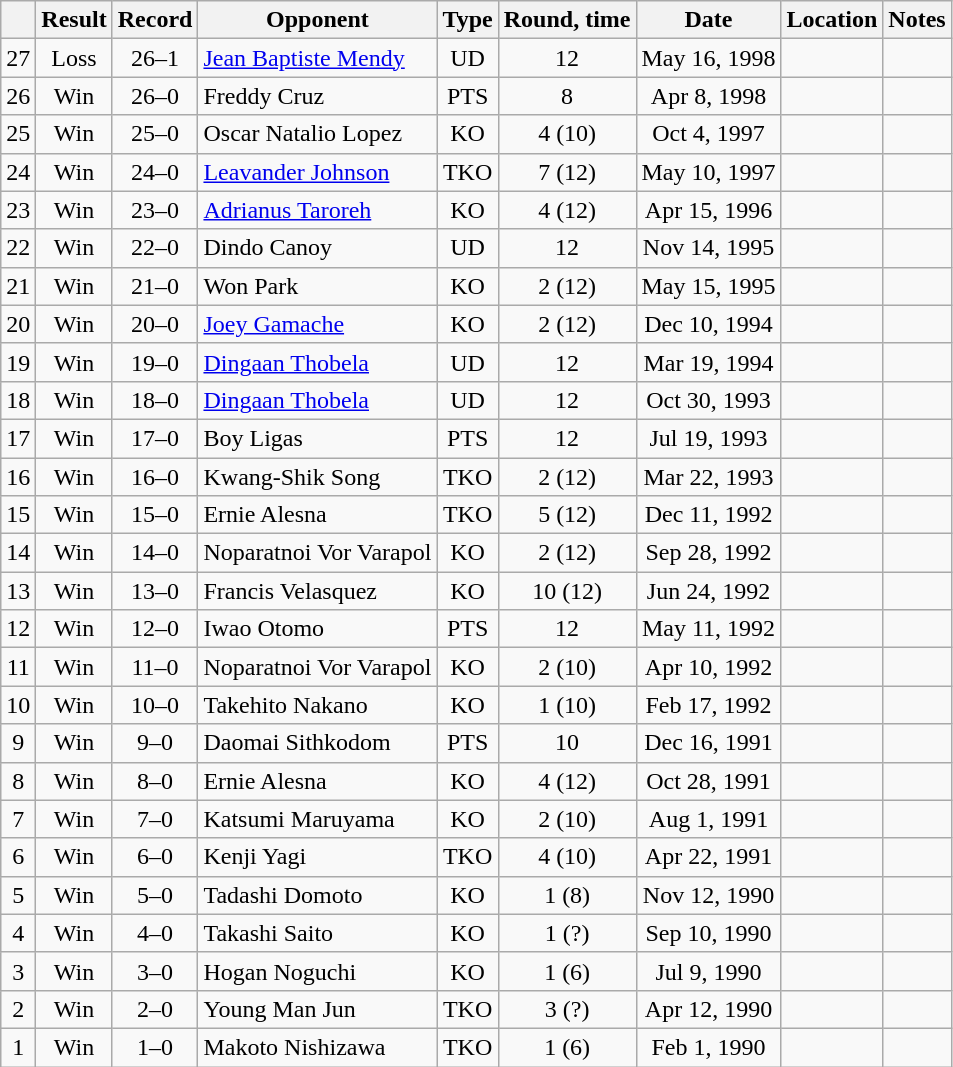<table class=wikitable style=text-align:center>
<tr>
<th></th>
<th>Result</th>
<th>Record</th>
<th>Opponent</th>
<th>Type</th>
<th>Round, time</th>
<th>Date</th>
<th>Location</th>
<th>Notes</th>
</tr>
<tr>
<td>27</td>
<td>Loss</td>
<td>26–1</td>
<td align=left><a href='#'>Jean Baptiste Mendy</a></td>
<td>UD</td>
<td>12</td>
<td>May 16, 1998</td>
<td align=left></td>
<td align=left></td>
</tr>
<tr>
<td>26</td>
<td>Win</td>
<td>26–0</td>
<td align=left>Freddy Cruz</td>
<td>PTS</td>
<td>8</td>
<td>Apr 8, 1998</td>
<td align=left></td>
<td align=left></td>
</tr>
<tr>
<td>25</td>
<td>Win</td>
<td>25–0</td>
<td align=left>Oscar Natalio Lopez</td>
<td>KO</td>
<td>4 (10)</td>
<td>Oct 4, 1997</td>
<td align=left></td>
<td align=left></td>
</tr>
<tr>
<td>24</td>
<td>Win</td>
<td>24–0</td>
<td align=left><a href='#'>Leavander Johnson</a></td>
<td>TKO</td>
<td>7 (12)</td>
<td>May 10, 1997</td>
<td align=left></td>
<td align=left></td>
</tr>
<tr>
<td>23</td>
<td>Win</td>
<td>23–0</td>
<td align=left><a href='#'>Adrianus Taroreh</a></td>
<td>KO</td>
<td>4 (12)</td>
<td>Apr 15, 1996</td>
<td align=left></td>
<td align=left></td>
</tr>
<tr>
<td>22</td>
<td>Win</td>
<td>22–0</td>
<td align=left>Dindo Canoy</td>
<td>UD</td>
<td>12</td>
<td>Nov 14, 1995</td>
<td align=left></td>
<td align=left></td>
</tr>
<tr>
<td>21</td>
<td>Win</td>
<td>21–0</td>
<td align=left>Won Park</td>
<td>KO</td>
<td>2 (12)</td>
<td>May 15, 1995</td>
<td align=left></td>
<td align=left></td>
</tr>
<tr>
<td>20</td>
<td>Win</td>
<td>20–0</td>
<td align=left><a href='#'>Joey Gamache</a></td>
<td>KO</td>
<td>2 (12)</td>
<td>Dec 10, 1994</td>
<td align=left></td>
<td align=left></td>
</tr>
<tr>
<td>19</td>
<td>Win</td>
<td>19–0</td>
<td align=left><a href='#'>Dingaan Thobela</a></td>
<td>UD</td>
<td>12</td>
<td>Mar 19, 1994</td>
<td align=left></td>
<td align=left></td>
</tr>
<tr>
<td>18</td>
<td>Win</td>
<td>18–0</td>
<td align=left><a href='#'>Dingaan Thobela</a></td>
<td>UD</td>
<td>12</td>
<td>Oct 30, 1993</td>
<td align=left></td>
<td align=left></td>
</tr>
<tr>
<td>17</td>
<td>Win</td>
<td>17–0</td>
<td align=left>Boy Ligas</td>
<td>PTS</td>
<td>12</td>
<td>Jul 19, 1993</td>
<td align=left></td>
<td align=left></td>
</tr>
<tr>
<td>16</td>
<td>Win</td>
<td>16–0</td>
<td align=left>Kwang-Shik Song</td>
<td>TKO</td>
<td>2 (12)</td>
<td>Mar 22, 1993</td>
<td align=left></td>
<td align=left></td>
</tr>
<tr>
<td>15</td>
<td>Win</td>
<td>15–0</td>
<td align=left>Ernie Alesna</td>
<td>TKO</td>
<td>5 (12)</td>
<td>Dec 11, 1992</td>
<td align=left></td>
<td align=left></td>
</tr>
<tr>
<td>14</td>
<td>Win</td>
<td>14–0</td>
<td align=left>Noparatnoi Vor Varapol</td>
<td>KO</td>
<td>2 (12)</td>
<td>Sep 28, 1992</td>
<td align=left></td>
<td align=left></td>
</tr>
<tr>
<td>13</td>
<td>Win</td>
<td>13–0</td>
<td align=left>Francis Velasquez</td>
<td>KO</td>
<td>10 (12)</td>
<td>Jun 24, 1992</td>
<td align=left></td>
<td align=left></td>
</tr>
<tr>
<td>12</td>
<td>Win</td>
<td>12–0</td>
<td align=left>Iwao Otomo</td>
<td>PTS</td>
<td>12</td>
<td>May 11, 1992</td>
<td align=left></td>
<td align=left></td>
</tr>
<tr>
<td>11</td>
<td>Win</td>
<td>11–0</td>
<td align=left>Noparatnoi Vor Varapol</td>
<td>KO</td>
<td>2 (10)</td>
<td>Apr 10, 1992</td>
<td align=left></td>
<td align=left></td>
</tr>
<tr>
<td>10</td>
<td>Win</td>
<td>10–0</td>
<td align=left>Takehito Nakano</td>
<td>KO</td>
<td>1 (10)</td>
<td>Feb 17, 1992</td>
<td align=left></td>
<td align=left></td>
</tr>
<tr>
<td>9</td>
<td>Win</td>
<td>9–0</td>
<td align=left>Daomai Sithkodom</td>
<td>PTS</td>
<td>10</td>
<td>Dec 16, 1991</td>
<td align=left></td>
<td align=left></td>
</tr>
<tr>
<td>8</td>
<td>Win</td>
<td>8–0</td>
<td align=left>Ernie Alesna</td>
<td>KO</td>
<td>4 (12)</td>
<td>Oct 28, 1991</td>
<td align=left></td>
<td align=left></td>
</tr>
<tr>
<td>7</td>
<td>Win</td>
<td>7–0</td>
<td align=left>Katsumi Maruyama</td>
<td>KO</td>
<td>2 (10)</td>
<td>Aug 1, 1991</td>
<td align=left></td>
<td align=left></td>
</tr>
<tr>
<td>6</td>
<td>Win</td>
<td>6–0</td>
<td align=left>Kenji Yagi</td>
<td>TKO</td>
<td>4 (10)</td>
<td>Apr 22, 1991</td>
<td align=left></td>
<td align=left></td>
</tr>
<tr>
<td>5</td>
<td>Win</td>
<td>5–0</td>
<td align=left>Tadashi Domoto</td>
<td>KO</td>
<td>1 (8)</td>
<td>Nov 12, 1990</td>
<td align=left></td>
<td align=left></td>
</tr>
<tr>
<td>4</td>
<td>Win</td>
<td>4–0</td>
<td align=left>Takashi Saito</td>
<td>KO</td>
<td>1 (?)</td>
<td>Sep 10, 1990</td>
<td align=left></td>
<td align=left></td>
</tr>
<tr>
<td>3</td>
<td>Win</td>
<td>3–0</td>
<td align=left>Hogan Noguchi</td>
<td>KO</td>
<td>1 (6)</td>
<td>Jul 9, 1990</td>
<td align=left></td>
<td align=left></td>
</tr>
<tr>
<td>2</td>
<td>Win</td>
<td>2–0</td>
<td align=left>Young Man Jun</td>
<td>TKO</td>
<td>3 (?)</td>
<td>Apr 12, 1990</td>
<td align=left></td>
<td align=left></td>
</tr>
<tr>
<td>1</td>
<td>Win</td>
<td>1–0</td>
<td align=left>Makoto Nishizawa</td>
<td>TKO</td>
<td>1 (6)</td>
<td>Feb 1, 1990</td>
<td align=left></td>
<td align=left></td>
</tr>
</table>
